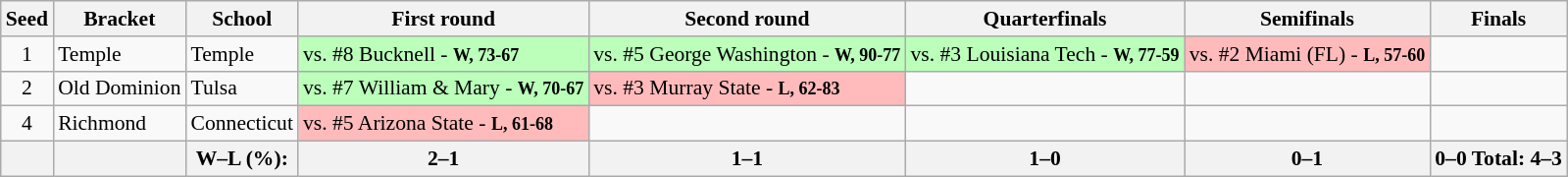<table class="sortable wikitable" style="white-space:nowrap; font-size:90%;">
<tr>
<th>Seed</th>
<th>Bracket</th>
<th>School</th>
<th>First round</th>
<th>Second round</th>
<th>Quarterfinals</th>
<th>Semifinals</th>
<th>Finals</th>
</tr>
<tr>
<td align=center>1</td>
<td>Temple</td>
<td>Temple</td>
<td style="background:#bfb;">vs. #8 Bucknell - <small><strong>W, 73-67</strong></small></td>
<td style="background:#bfb;">vs. #5 George Washington - <small><strong>W, 90-77</strong></small></td>
<td style="background:#bfb;">vs. #3 Louisiana Tech - <small><strong>W, 77-59</strong></small></td>
<td style="background:#fbb;">vs. #2 Miami (FL) - <small><strong>L, 57-60</strong></small></td>
<td></td>
</tr>
<tr>
<td align=center>2</td>
<td>Old Dominion</td>
<td>Tulsa</td>
<td style="background:#bfb;">vs. #7 William & Mary - <small><strong>W, 70-67</strong></small></td>
<td style="background:#fbb;">vs. #3 Murray State - <small><strong>L, 62-83</strong></small></td>
<td></td>
<td></td>
<td></td>
</tr>
<tr>
<td align=center>4</td>
<td>Richmond</td>
<td>Connecticut</td>
<td style="background:#fbb;">vs. #5 Arizona State - <small><strong>L, 61-68</strong></small></td>
<td></td>
<td></td>
<td></td>
<td></td>
</tr>
<tr>
<th></th>
<th></th>
<th>W–L (%):</th>
<th>2–1 </th>
<th>1–1 </th>
<th>1–0 </th>
<th>0–1 </th>
<th>0–0  Total: 4–3 </th>
</tr>
</table>
